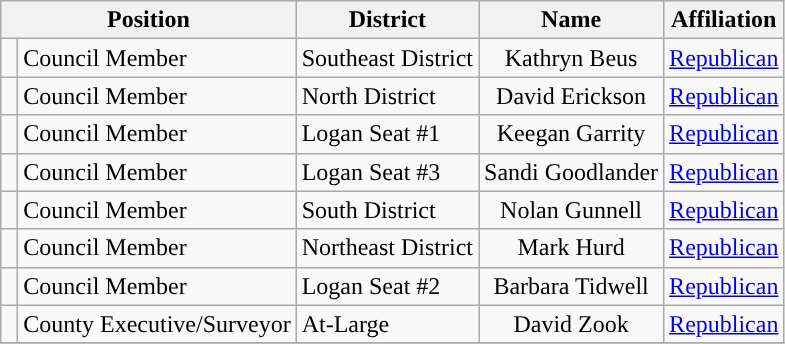<table class="wikitable">
<tr>
<th colspan="2" style="text-align:center; vertical-align:bottom;">Position</th>
<th>District</th>
<th style="text-align:center;">Name</th>
<th valign="bottom">Affiliation</th>
</tr>
<tr>
<td style="background-color:"> </td>
<td>Council Member</td>
<td>Southeast District</td>
<td style="text-align:center;">Kathryn Beus</td>
<td style="text-align:center;"><a href='#'>Republican</a></td>
</tr>
<tr>
<td style="background-color:"> </td>
<td>Council Member</td>
<td>North District</td>
<td style="text-align:center;">David Erickson</td>
<td style="text-align:center;"><a href='#'>Republican</a></td>
</tr>
<tr>
<td style="background-color:"> </td>
<td>Council Member</td>
<td>Logan Seat #1</td>
<td style="text-align:center;">Keegan Garrity</td>
<td style="text-align:center;"><a href='#'>Republican</a></td>
</tr>
<tr>
<td style="background-color:"> </td>
<td>Council Member</td>
<td>Logan Seat #3</td>
<td style="text-align:center;">Sandi Goodlander</td>
<td style="text-align:center;"><a href='#'>Republican</a></td>
</tr>
<tr>
<td style="background-color:"> </td>
<td>Council Member</td>
<td>South District</td>
<td style="text-align:center;">Nolan Gunnell</td>
<td style="text-align:center;"><a href='#'>Republican</a></td>
</tr>
<tr>
<td style="background-color:"> </td>
<td>Council Member</td>
<td>Northeast District</td>
<td style="text-align:center;">Mark Hurd</td>
<td style="text-align:center;"><a href='#'>Republican</a></td>
</tr>
<tr>
<td style="background-color:"> </td>
<td>Council Member</td>
<td>Logan Seat #2</td>
<td style="text-align:center;">Barbara Tidwell</td>
<td style="text-align:center;"><a href='#'>Republican</a></td>
</tr>
<tr>
<td style="background-color:"> </td>
<td>County Executive/Surveyor</td>
<td>At-Large</td>
<td style="text-align: center;">David Zook</td>
<td><a href='#'>Republican</a></td>
</tr>
<tr>
</tr>
</table>
